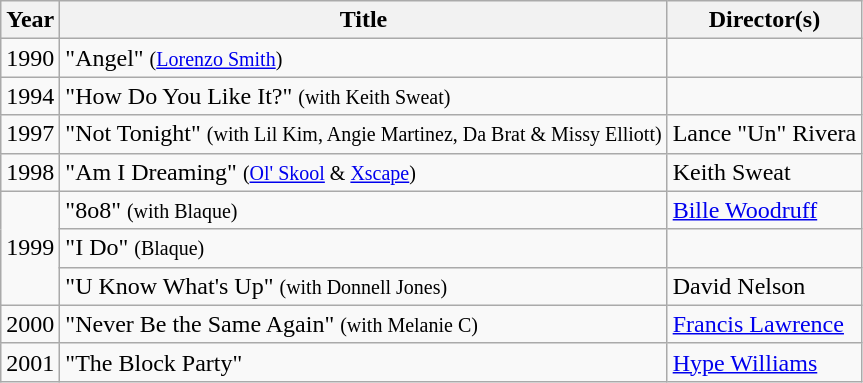<table class="wikitable">
<tr>
<th>Year</th>
<th>Title</th>
<th>Director(s)</th>
</tr>
<tr>
<td>1990</td>
<td>"Angel" <small>(<a href='#'>Lorenzo Smith</a>)</small></td>
<td></td>
</tr>
<tr>
<td>1994</td>
<td>"How Do You Like It?" <small>(with Keith Sweat)</small></td>
<td></td>
</tr>
<tr>
<td>1997</td>
<td>"Not Tonight" <small>(with Lil Kim, Angie Martinez, Da Brat & Missy Elliott)</small></td>
<td>Lance "Un" Rivera</td>
</tr>
<tr>
<td>1998</td>
<td>"Am I Dreaming" <small>(<a href='#'>Ol' Skool</a> & <a href='#'>Xscape</a>)</small></td>
<td>Keith Sweat</td>
</tr>
<tr>
<td rowspan="3">1999</td>
<td>"8o8" <small>(with Blaque)</small></td>
<td><a href='#'>Bille Woodruff</a></td>
</tr>
<tr>
<td>"I Do" <small>(Blaque)</small></td>
<td></td>
</tr>
<tr>
<td>"U Know What's Up" <small>(with Donnell Jones)</small></td>
<td>David Nelson</td>
</tr>
<tr>
<td>2000</td>
<td>"Never Be the Same Again" <small>(with Melanie C)</small></td>
<td><a href='#'>Francis Lawrence</a></td>
</tr>
<tr>
<td>2001</td>
<td>"The Block Party"</td>
<td><a href='#'>Hype Williams</a></td>
</tr>
</table>
